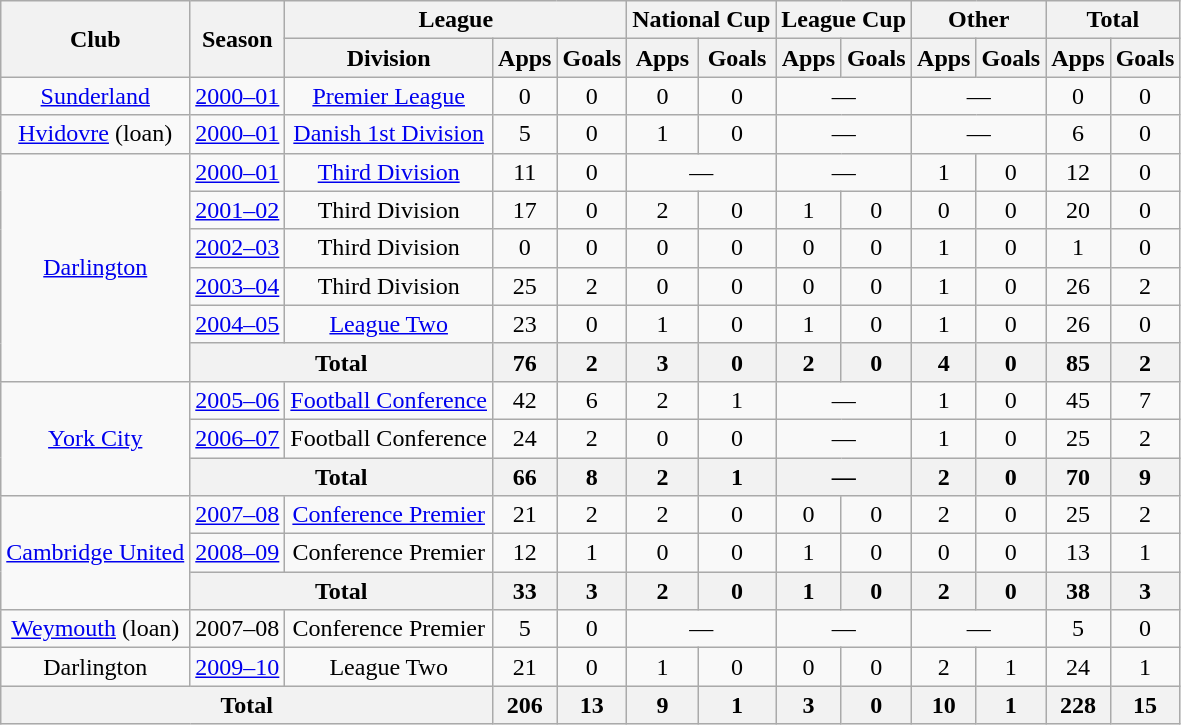<table class="wikitable" style="text-align: center">
<tr>
<th rowspan="2">Club</th>
<th rowspan="2">Season</th>
<th colspan="3">League</th>
<th colspan="2">National Cup</th>
<th colspan="2">League Cup</th>
<th colspan="2">Other</th>
<th colspan="2">Total</th>
</tr>
<tr>
<th>Division</th>
<th>Apps</th>
<th>Goals</th>
<th>Apps</th>
<th>Goals</th>
<th>Apps</th>
<th>Goals</th>
<th>Apps</th>
<th>Goals</th>
<th>Apps</th>
<th>Goals</th>
</tr>
<tr>
<td><a href='#'>Sunderland</a></td>
<td><a href='#'>2000–01</a></td>
<td><a href='#'>Premier League</a></td>
<td>0</td>
<td>0</td>
<td>0</td>
<td>0</td>
<td colspan="2">—</td>
<td colspan="2">—</td>
<td>0</td>
<td>0</td>
</tr>
<tr>
<td><a href='#'>Hvidovre</a> (loan)</td>
<td><a href='#'>2000–01</a></td>
<td><a href='#'>Danish 1st Division</a></td>
<td>5</td>
<td>0</td>
<td>1</td>
<td>0</td>
<td colspan="2">—</td>
<td colspan="2">—</td>
<td>6</td>
<td>0</td>
</tr>
<tr>
<td rowspan="6"><a href='#'>Darlington</a></td>
<td><a href='#'>2000–01</a></td>
<td><a href='#'>Third Division</a></td>
<td>11</td>
<td>0</td>
<td colspan="2">—</td>
<td colspan="2">—</td>
<td>1</td>
<td>0</td>
<td>12</td>
<td>0</td>
</tr>
<tr>
<td><a href='#'>2001–02</a></td>
<td>Third Division</td>
<td>17</td>
<td>0</td>
<td>2</td>
<td>0</td>
<td>1</td>
<td>0</td>
<td>0</td>
<td>0</td>
<td>20</td>
<td>0</td>
</tr>
<tr>
<td><a href='#'>2002–03</a></td>
<td>Third Division</td>
<td>0</td>
<td>0</td>
<td>0</td>
<td>0</td>
<td>0</td>
<td>0</td>
<td>1</td>
<td>0</td>
<td>1</td>
<td>0</td>
</tr>
<tr>
<td><a href='#'>2003–04</a></td>
<td>Third Division</td>
<td>25</td>
<td>2</td>
<td>0</td>
<td>0</td>
<td>0</td>
<td>0</td>
<td>1</td>
<td>0</td>
<td>26</td>
<td>2</td>
</tr>
<tr>
<td><a href='#'>2004–05</a></td>
<td><a href='#'>League Two</a></td>
<td>23</td>
<td>0</td>
<td>1</td>
<td>0</td>
<td>1</td>
<td>0</td>
<td>1</td>
<td>0</td>
<td>26</td>
<td>0</td>
</tr>
<tr>
<th colspan="2">Total</th>
<th>76</th>
<th>2</th>
<th>3</th>
<th>0</th>
<th>2</th>
<th>0</th>
<th>4</th>
<th>0</th>
<th>85</th>
<th>2</th>
</tr>
<tr>
<td rowspan="3"><a href='#'>York City</a></td>
<td><a href='#'>2005–06</a></td>
<td><a href='#'>Football Conference</a></td>
<td>42</td>
<td>6</td>
<td>2</td>
<td>1</td>
<td colspan="2">—</td>
<td>1</td>
<td>0</td>
<td>45</td>
<td>7</td>
</tr>
<tr>
<td><a href='#'>2006–07</a></td>
<td>Football Conference</td>
<td>24</td>
<td>2</td>
<td>0</td>
<td>0</td>
<td colspan="2">—</td>
<td>1</td>
<td>0</td>
<td>25</td>
<td>2</td>
</tr>
<tr>
<th colspan="2">Total</th>
<th>66</th>
<th>8</th>
<th>2</th>
<th>1</th>
<th colspan="2">—</th>
<th>2</th>
<th>0</th>
<th>70</th>
<th>9</th>
</tr>
<tr>
<td rowspan="3"><a href='#'>Cambridge United</a></td>
<td><a href='#'>2007–08</a></td>
<td><a href='#'>Conference Premier</a></td>
<td>21</td>
<td>2</td>
<td>2</td>
<td>0</td>
<td>0</td>
<td>0</td>
<td>2</td>
<td>0</td>
<td>25</td>
<td>2</td>
</tr>
<tr>
<td><a href='#'>2008–09</a></td>
<td>Conference Premier</td>
<td>12</td>
<td>1</td>
<td>0</td>
<td>0</td>
<td>1</td>
<td>0</td>
<td>0</td>
<td>0</td>
<td>13</td>
<td>1</td>
</tr>
<tr>
<th colspan="2">Total</th>
<th>33</th>
<th>3</th>
<th>2</th>
<th>0</th>
<th>1</th>
<th>0</th>
<th>2</th>
<th>0</th>
<th>38</th>
<th>3</th>
</tr>
<tr>
<td><a href='#'>Weymouth</a> (loan)</td>
<td>2007–08</td>
<td>Conference Premier</td>
<td>5</td>
<td>0</td>
<td colspan="2">—</td>
<td colspan="2">—</td>
<td colspan="2">—</td>
<td>5</td>
<td>0</td>
</tr>
<tr>
<td>Darlington</td>
<td><a href='#'>2009–10</a></td>
<td>League Two</td>
<td>21</td>
<td>0</td>
<td>1</td>
<td>0</td>
<td>0</td>
<td>0</td>
<td>2</td>
<td>1</td>
<td>24</td>
<td>1</td>
</tr>
<tr>
<th colspan="3">Total</th>
<th>206</th>
<th>13</th>
<th>9</th>
<th>1</th>
<th>3</th>
<th>0</th>
<th>10</th>
<th>1</th>
<th>228</th>
<th>15</th>
</tr>
</table>
